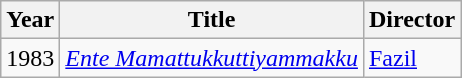<table class="wikitable">
<tr>
<th>Year</th>
<th>Title</th>
<th>Director</th>
</tr>
<tr>
<td>1983</td>
<td><em><a href='#'>Ente Mamattukkuttiyammakku</a></em></td>
<td><a href='#'>Fazil</a></td>
</tr>
</table>
